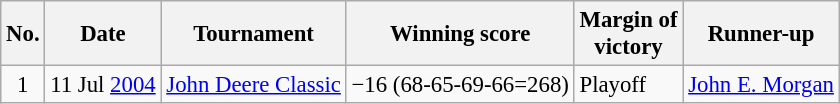<table class="wikitable" style="font-size:95%;">
<tr>
<th>No.</th>
<th>Date</th>
<th>Tournament</th>
<th>Winning score</th>
<th>Margin of<br>victory</th>
<th>Runner-up</th>
</tr>
<tr>
<td align=center>1</td>
<td align=right>11 Jul <a href='#'>2004</a></td>
<td><a href='#'>John Deere Classic</a></td>
<td>−16 (68-65-69-66=268)</td>
<td>Playoff</td>
<td> <a href='#'>John E. Morgan</a></td>
</tr>
</table>
